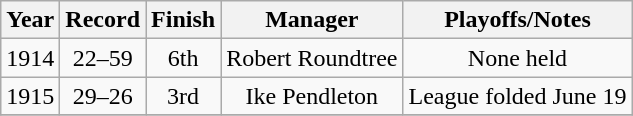<table class="wikitable" style="text-align:center">
<tr>
<th>Year</th>
<th>Record</th>
<th>Finish</th>
<th>Manager</th>
<th>Playoffs/Notes</th>
</tr>
<tr>
<td>1914</td>
<td>22–59</td>
<td>6th</td>
<td>Robert Roundtree</td>
<td>None held</td>
</tr>
<tr>
<td>1915</td>
<td>29–26</td>
<td>3rd</td>
<td>Ike Pendleton</td>
<td>League folded June 19</td>
</tr>
<tr>
</tr>
</table>
